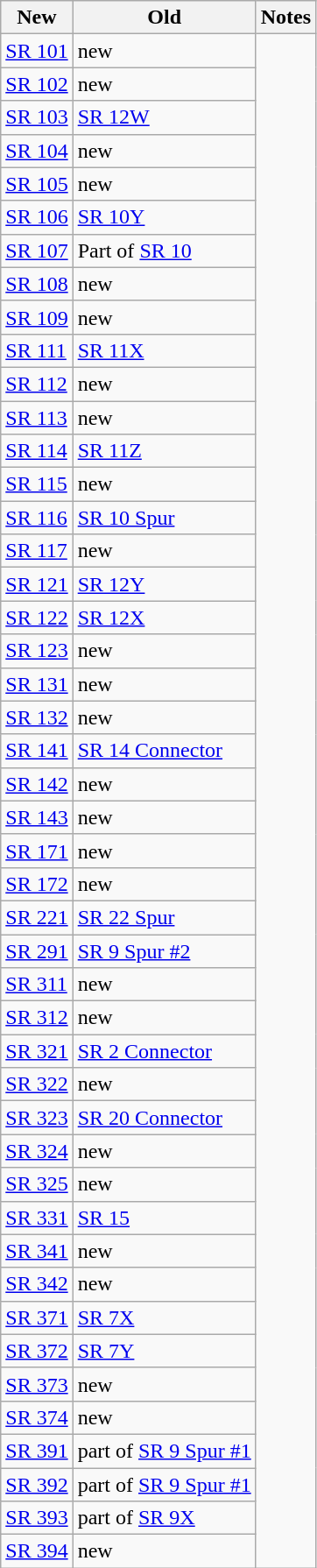<table class=wikitable>
<tr>
<th>New</th>
<th>Old</th>
<th>Notes</th>
</tr>
<tr>
<td><a href='#'>SR 101</a></td>
<td>new</td>
</tr>
<tr>
<td><a href='#'>SR 102</a></td>
<td>new</td>
</tr>
<tr>
<td><a href='#'>SR 103</a></td>
<td><a href='#'>SR 12W</a></td>
</tr>
<tr>
<td><a href='#'>SR 104</a></td>
<td>new</td>
</tr>
<tr>
<td><a href='#'>SR 105</a></td>
<td>new</td>
</tr>
<tr>
<td><a href='#'>SR 106</a></td>
<td><a href='#'>SR 10Y</a></td>
</tr>
<tr>
<td><a href='#'>SR 107</a></td>
<td>Part of <a href='#'>SR 10</a></td>
</tr>
<tr>
<td><a href='#'>SR 108</a></td>
<td>new</td>
</tr>
<tr>
<td><a href='#'>SR 109</a></td>
<td>new</td>
</tr>
<tr>
<td><a href='#'>SR 111</a></td>
<td><a href='#'>SR 11X</a></td>
</tr>
<tr>
<td><a href='#'>SR 112</a></td>
<td>new</td>
</tr>
<tr>
<td><a href='#'>SR 113</a></td>
<td>new</td>
</tr>
<tr>
<td><a href='#'>SR 114</a></td>
<td><a href='#'>SR 11Z</a></td>
</tr>
<tr>
<td><a href='#'>SR 115</a></td>
<td>new</td>
</tr>
<tr>
<td><a href='#'>SR 116</a></td>
<td><a href='#'>SR 10 Spur</a></td>
</tr>
<tr>
<td><a href='#'>SR 117</a></td>
<td>new</td>
</tr>
<tr>
<td><a href='#'>SR 121</a></td>
<td><a href='#'>SR 12Y</a></td>
</tr>
<tr>
<td><a href='#'>SR 122</a></td>
<td><a href='#'>SR 12X</a></td>
</tr>
<tr>
<td><a href='#'>SR 123</a></td>
<td>new</td>
</tr>
<tr>
<td><a href='#'>SR 131</a></td>
<td>new</td>
</tr>
<tr>
<td><a href='#'>SR 132</a></td>
<td>new</td>
</tr>
<tr>
<td><a href='#'>SR 141</a></td>
<td><a href='#'>SR 14 Connector</a></td>
</tr>
<tr>
<td><a href='#'>SR 142</a></td>
<td>new</td>
</tr>
<tr>
<td><a href='#'>SR 143</a></td>
<td>new</td>
</tr>
<tr>
<td><a href='#'>SR 171</a></td>
<td>new</td>
</tr>
<tr>
<td><a href='#'>SR 172</a></td>
<td>new</td>
</tr>
<tr>
<td><a href='#'>SR 221</a></td>
<td><a href='#'>SR 22 Spur</a></td>
</tr>
<tr>
<td><a href='#'>SR 291</a></td>
<td><a href='#'>SR 9 Spur #2</a></td>
</tr>
<tr>
<td><a href='#'>SR 311</a></td>
<td>new</td>
</tr>
<tr>
<td><a href='#'>SR 312</a></td>
<td>new</td>
</tr>
<tr>
<td><a href='#'>SR 321</a></td>
<td><a href='#'>SR 2 Connector</a></td>
</tr>
<tr>
<td><a href='#'>SR 322</a></td>
<td>new</td>
</tr>
<tr>
<td><a href='#'>SR 323</a></td>
<td><a href='#'>SR 20 Connector</a></td>
</tr>
<tr>
<td><a href='#'>SR 324</a></td>
<td>new</td>
</tr>
<tr>
<td><a href='#'>SR 325</a></td>
<td>new</td>
</tr>
<tr>
<td><a href='#'>SR 331</a></td>
<td><a href='#'>SR 15</a></td>
</tr>
<tr>
<td><a href='#'>SR 341</a></td>
<td>new</td>
</tr>
<tr>
<td><a href='#'>SR 342</a></td>
<td>new</td>
</tr>
<tr>
<td><a href='#'>SR 371</a></td>
<td><a href='#'>SR 7X</a></td>
</tr>
<tr>
<td><a href='#'>SR 372</a></td>
<td><a href='#'>SR 7Y</a></td>
</tr>
<tr>
<td><a href='#'>SR 373</a></td>
<td>new</td>
</tr>
<tr>
<td><a href='#'>SR 374</a></td>
<td>new</td>
</tr>
<tr>
<td><a href='#'>SR 391</a></td>
<td>part of <a href='#'>SR 9 Spur #1</a></td>
</tr>
<tr>
<td><a href='#'>SR 392</a></td>
<td>part of <a href='#'>SR 9 Spur #1</a></td>
</tr>
<tr>
<td><a href='#'>SR 393</a></td>
<td>part of <a href='#'>SR 9X</a></td>
</tr>
<tr>
<td><a href='#'>SR 394</a></td>
<td>new</td>
</tr>
</table>
